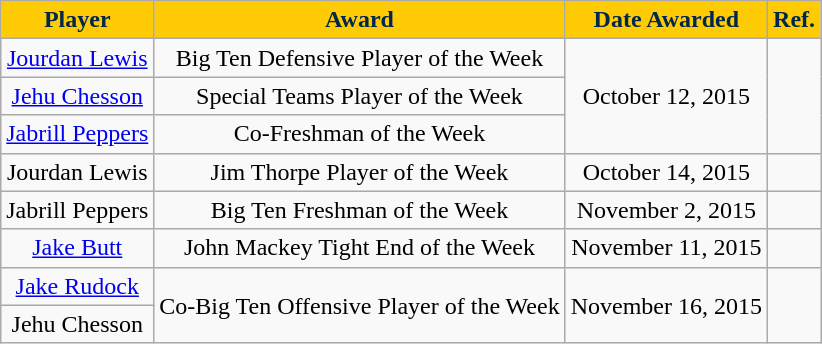<table class="wikitable sortable sortable" style="text-align: center">
<tr align=center>
<th style="background: #FFCB05; color: #00274C">Player</th>
<th style="background: #FFCB05; color: #00274C">Award</th>
<th style="background: #FFCB05; color: #00274C">Date Awarded</th>
<th style="background: #FFCB05; color: #00274C" class="unsortable">Ref.</th>
</tr>
<tr>
<td><a href='#'>Jourdan Lewis</a></td>
<td>Big Ten Defensive Player of the Week</td>
<td rowspan="3">October 12, 2015</td>
<td rowspan="3"></td>
</tr>
<tr>
<td><a href='#'>Jehu Chesson</a></td>
<td>Special Teams Player of the Week</td>
</tr>
<tr>
<td><a href='#'>Jabrill Peppers</a></td>
<td>Co-Freshman of the Week</td>
</tr>
<tr>
<td>Jourdan Lewis</td>
<td>Jim Thorpe Player of the Week</td>
<td>October 14, 2015</td>
<td></td>
</tr>
<tr>
<td>Jabrill Peppers</td>
<td>Big Ten Freshman of the Week</td>
<td>November 2, 2015</td>
<td></td>
</tr>
<tr>
<td><a href='#'>Jake Butt</a></td>
<td>John Mackey Tight End of the Week</td>
<td>November 11, 2015</td>
<td></td>
</tr>
<tr>
<td><a href='#'>Jake Rudock</a></td>
<td rowspan="2">Co-Big Ten Offensive Player of the Week</td>
<td rowspan="2">November 16, 2015</td>
<td rowspan="2"></td>
</tr>
<tr>
<td>Jehu Chesson</td>
</tr>
</table>
